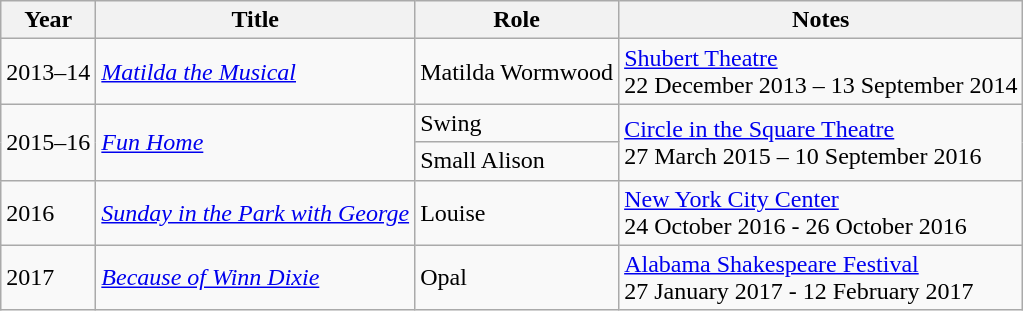<table class="wikitable">
<tr>
<th>Year</th>
<th>Title</th>
<th>Role</th>
<th>Notes</th>
</tr>
<tr>
<td>2013–14</td>
<td><em><a href='#'>Matilda the Musical</a></em></td>
<td>Matilda Wormwood</td>
<td><a href='#'>Shubert Theatre</a><br>22 December 2013 – 13 September 2014</td>
</tr>
<tr>
<td rowspan=2>2015–16</td>
<td rowspan=2><em><a href='#'>Fun Home</a></em></td>
<td>Swing</td>
<td rowspan=2><a href='#'>Circle in the Square Theatre</a><br>27 March 2015 – 10 September 2016</td>
</tr>
<tr>
<td>Small Alison</td>
</tr>
<tr>
<td>2016</td>
<td><em><a href='#'>Sunday in the Park with George</a></em></td>
<td>Louise</td>
<td><a href='#'>New York City Center</a><br>24 October 2016 - 26 October 2016</td>
</tr>
<tr>
<td>2017</td>
<td><em><a href='#'>Because of Winn Dixie</a></em></td>
<td>Opal</td>
<td><a href='#'>Alabama Shakespeare Festival</a><br>27 January 2017 - 12 February 2017</td>
</tr>
</table>
